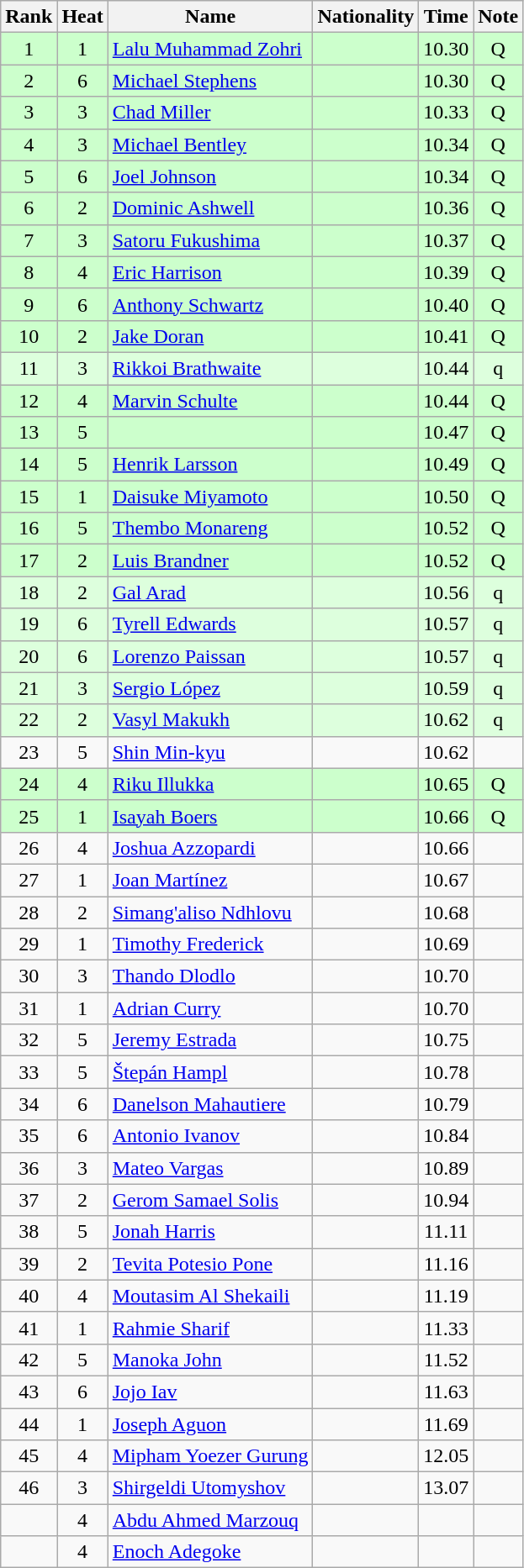<table class="wikitable sortable" style="text-align:center">
<tr>
<th>Rank</th>
<th>Heat</th>
<th>Name</th>
<th>Nationality</th>
<th>Time</th>
<th>Note</th>
</tr>
<tr bgcolor=ccffcc>
<td>1</td>
<td>1</td>
<td align=left><a href='#'>Lalu Muhammad Zohri</a></td>
<td align=left></td>
<td>10.30</td>
<td>Q</td>
</tr>
<tr bgcolor=ccffcc>
<td>2</td>
<td>6</td>
<td align=left><a href='#'>Michael Stephens</a></td>
<td align=left></td>
<td>10.30</td>
<td>Q</td>
</tr>
<tr bgcolor=ccffcc>
<td>3</td>
<td>3</td>
<td align=left><a href='#'>Chad Miller</a></td>
<td align=left></td>
<td>10.33</td>
<td>Q</td>
</tr>
<tr bgcolor=ccffcc>
<td>4</td>
<td>3</td>
<td align=left><a href='#'>Michael Bentley</a></td>
<td align=left></td>
<td>10.34</td>
<td>Q</td>
</tr>
<tr bgcolor=ccffcc>
<td>5</td>
<td>6</td>
<td align=left><a href='#'>Joel Johnson</a></td>
<td align=left></td>
<td>10.34</td>
<td>Q</td>
</tr>
<tr bgcolor=ccffcc>
<td>6</td>
<td>2</td>
<td align=left><a href='#'>Dominic Ashwell</a></td>
<td align=left></td>
<td>10.36</td>
<td>Q</td>
</tr>
<tr bgcolor=ccffcc>
<td>7</td>
<td>3</td>
<td align=left><a href='#'>Satoru Fukushima</a></td>
<td align=left></td>
<td>10.37</td>
<td>Q</td>
</tr>
<tr bgcolor=ccffcc>
<td>8</td>
<td>4</td>
<td align=left><a href='#'>Eric Harrison</a></td>
<td align=left></td>
<td>10.39</td>
<td>Q</td>
</tr>
<tr bgcolor=ccffcc>
<td>9</td>
<td>6</td>
<td align=left><a href='#'>Anthony Schwartz</a></td>
<td align=left></td>
<td>10.40</td>
<td>Q</td>
</tr>
<tr bgcolor=ccffcc>
<td>10</td>
<td>2</td>
<td align=left><a href='#'>Jake Doran</a></td>
<td align=left></td>
<td>10.41</td>
<td>Q</td>
</tr>
<tr bgcolor=ddffdd>
<td>11</td>
<td>3</td>
<td align=left><a href='#'>Rikkoi Brathwaite</a></td>
<td align=left></td>
<td>10.44</td>
<td>q</td>
</tr>
<tr bgcolor=ccffcc>
<td>12</td>
<td>4</td>
<td align=left><a href='#'>Marvin Schulte</a></td>
<td align=left></td>
<td>10.44</td>
<td>Q</td>
</tr>
<tr bgcolor=ccffcc>
<td>13</td>
<td>5</td>
<td align=left></td>
<td align=left></td>
<td>10.47</td>
<td>Q</td>
</tr>
<tr bgcolor=ccffcc>
<td>14</td>
<td>5</td>
<td align=left><a href='#'>Henrik Larsson</a></td>
<td align=left></td>
<td>10.49</td>
<td>Q</td>
</tr>
<tr bgcolor=ccffcc>
<td>15</td>
<td>1</td>
<td align=left><a href='#'>Daisuke Miyamoto</a></td>
<td align=left></td>
<td>10.50</td>
<td>Q</td>
</tr>
<tr bgcolor=ccffcc>
<td>16</td>
<td>5</td>
<td align=left><a href='#'>Thembo Monareng</a></td>
<td align=left></td>
<td>10.52</td>
<td>Q</td>
</tr>
<tr bgcolor=ccffcc>
<td>17</td>
<td>2</td>
<td align=left><a href='#'>Luis Brandner</a></td>
<td align=left></td>
<td>10.52</td>
<td>Q</td>
</tr>
<tr bgcolor=ddffdd>
<td>18</td>
<td>2</td>
<td align=left><a href='#'>Gal Arad</a></td>
<td align=left></td>
<td>10.56</td>
<td>q</td>
</tr>
<tr bgcolor=ddffdd>
<td>19</td>
<td>6</td>
<td align=left><a href='#'>Tyrell Edwards</a></td>
<td align=left></td>
<td>10.57</td>
<td>q</td>
</tr>
<tr bgcolor=ddffdd>
<td>20</td>
<td>6</td>
<td align=left><a href='#'>Lorenzo Paissan</a></td>
<td align=left></td>
<td>10.57</td>
<td>q</td>
</tr>
<tr bgcolor=ddffdd>
<td>21</td>
<td>3</td>
<td align=left><a href='#'>Sergio López</a></td>
<td align=left></td>
<td>10.59</td>
<td>q</td>
</tr>
<tr bgcolor=ddffdd>
<td>22</td>
<td>2</td>
<td align=left><a href='#'>Vasyl Makukh</a></td>
<td align=left></td>
<td>10.62</td>
<td>q</td>
</tr>
<tr>
<td>23</td>
<td>5</td>
<td align=left><a href='#'>Shin Min-kyu</a></td>
<td align=left></td>
<td>10.62</td>
<td></td>
</tr>
<tr bgcolor=ccffcc>
<td>24</td>
<td>4</td>
<td align=left><a href='#'>Riku Illukka</a></td>
<td align=left></td>
<td>10.65</td>
<td>Q</td>
</tr>
<tr bgcolor=ccffcc>
<td>25</td>
<td>1</td>
<td align=left><a href='#'>Isayah Boers</a></td>
<td align=left></td>
<td>10.66</td>
<td>Q</td>
</tr>
<tr>
<td>26</td>
<td>4</td>
<td align=left><a href='#'>Joshua Azzopardi</a></td>
<td align=left></td>
<td>10.66</td>
<td></td>
</tr>
<tr>
<td>27</td>
<td>1</td>
<td align=left><a href='#'>Joan Martínez</a></td>
<td align=left></td>
<td>10.67</td>
<td></td>
</tr>
<tr>
<td>28</td>
<td>2</td>
<td align=left><a href='#'>Simang'aliso Ndhlovu</a></td>
<td align=left></td>
<td>10.68</td>
<td></td>
</tr>
<tr>
<td>29</td>
<td>1</td>
<td align=left><a href='#'>Timothy Frederick</a></td>
<td align=left></td>
<td>10.69</td>
<td></td>
</tr>
<tr>
<td>30</td>
<td>3</td>
<td align=left><a href='#'>Thando Dlodlo</a></td>
<td align=left></td>
<td>10.70</td>
<td></td>
</tr>
<tr>
<td>31</td>
<td>1</td>
<td align=left><a href='#'>Adrian Curry</a></td>
<td align=left></td>
<td>10.70</td>
<td></td>
</tr>
<tr>
<td>32</td>
<td>5</td>
<td align=left><a href='#'>Jeremy Estrada</a></td>
<td align=left></td>
<td>10.75</td>
<td></td>
</tr>
<tr>
<td>33</td>
<td>5</td>
<td align=left><a href='#'>Štepán Hampl</a></td>
<td align=left></td>
<td>10.78</td>
<td></td>
</tr>
<tr>
<td>34</td>
<td>6</td>
<td align=left><a href='#'>Danelson Mahautiere</a></td>
<td align=left></td>
<td>10.79</td>
<td></td>
</tr>
<tr>
<td>35</td>
<td>6</td>
<td align=left><a href='#'>Antonio Ivanov</a></td>
<td align=left></td>
<td>10.84</td>
<td></td>
</tr>
<tr>
<td>36</td>
<td>3</td>
<td align=left><a href='#'>Mateo Vargas</a></td>
<td align=left></td>
<td>10.89</td>
<td></td>
</tr>
<tr>
<td>37</td>
<td>2</td>
<td align=left><a href='#'>Gerom Samael Solis</a></td>
<td align=left></td>
<td>10.94</td>
<td></td>
</tr>
<tr>
<td>38</td>
<td>5</td>
<td align=left><a href='#'>Jonah Harris</a></td>
<td align=left></td>
<td>11.11</td>
<td></td>
</tr>
<tr>
<td>39</td>
<td>2</td>
<td align=left><a href='#'>Tevita Potesio Pone</a></td>
<td align=left></td>
<td>11.16</td>
<td></td>
</tr>
<tr>
<td>40</td>
<td>4</td>
<td align=left><a href='#'>Moutasim Al Shekaili</a></td>
<td align=left></td>
<td>11.19</td>
<td></td>
</tr>
<tr>
<td>41</td>
<td>1</td>
<td align=left><a href='#'>Rahmie Sharif</a></td>
<td align=left></td>
<td>11.33</td>
<td></td>
</tr>
<tr>
<td>42</td>
<td>5</td>
<td align=left><a href='#'>Manoka John</a></td>
<td align=left></td>
<td>11.52</td>
<td></td>
</tr>
<tr>
<td>43</td>
<td>6</td>
<td align=left><a href='#'>Jojo Iav</a></td>
<td align=left></td>
<td>11.63</td>
<td></td>
</tr>
<tr>
<td>44</td>
<td>1</td>
<td align=left><a href='#'>Joseph Aguon</a></td>
<td align=left></td>
<td>11.69</td>
<td></td>
</tr>
<tr>
<td>45</td>
<td>4</td>
<td align=left><a href='#'>Mipham Yoezer Gurung</a></td>
<td align=left></td>
<td>12.05</td>
<td></td>
</tr>
<tr>
<td>46</td>
<td>3</td>
<td align=left><a href='#'>Shirgeldi Utomyshov</a></td>
<td align=left></td>
<td>13.07</td>
<td></td>
</tr>
<tr>
<td></td>
<td>4</td>
<td align=left><a href='#'>Abdu Ahmed Marzouq</a></td>
<td align=left></td>
<td></td>
<td></td>
</tr>
<tr>
<td></td>
<td>4</td>
<td align=left><a href='#'>Enoch Adegoke</a></td>
<td align=left></td>
<td></td>
<td></td>
</tr>
</table>
